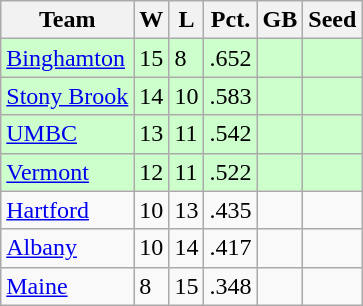<table class=wikitable>
<tr>
<th>Team</th>
<th>W</th>
<th>L</th>
<th>Pct.</th>
<th>GB</th>
<th>Seed</th>
</tr>
<tr bgcolor=#ccffcc>
<td><a href='#'>Binghamton</a></td>
<td>15</td>
<td>8</td>
<td>.652</td>
<td></td>
<td></td>
</tr>
<tr bgcolor=#ccffcc>
<td><a href='#'>Stony Brook</a></td>
<td>14</td>
<td>10</td>
<td>.583</td>
<td></td>
<td></td>
</tr>
<tr bgcolor=#ccffcc>
<td><a href='#'>UMBC</a></td>
<td>13</td>
<td>11</td>
<td>.542</td>
<td></td>
<td></td>
</tr>
<tr bgcolor=#ccffcc>
<td><a href='#'>Vermont</a></td>
<td>12</td>
<td>11</td>
<td>.522</td>
<td></td>
<td></td>
</tr>
<tr>
<td><a href='#'>Hartford</a></td>
<td>10</td>
<td>13</td>
<td>.435</td>
<td></td>
<td></td>
</tr>
<tr>
<td><a href='#'>Albany</a></td>
<td>10</td>
<td>14</td>
<td>.417</td>
<td></td>
<td></td>
</tr>
<tr>
<td><a href='#'>Maine</a></td>
<td>8</td>
<td>15</td>
<td>.348</td>
<td></td>
<td></td>
</tr>
</table>
